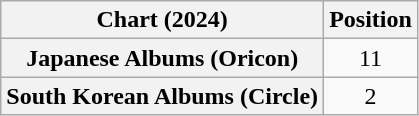<table class="wikitable sortable plainrowheaders" style="text-align:center">
<tr>
<th scope="col">Chart (2024)</th>
<th scope="col">Position</th>
</tr>
<tr>
<th scope="row">Japanese Albums (Oricon)</th>
<td>11</td>
</tr>
<tr>
<th scope="row">South Korean Albums (Circle)</th>
<td>2</td>
</tr>
</table>
